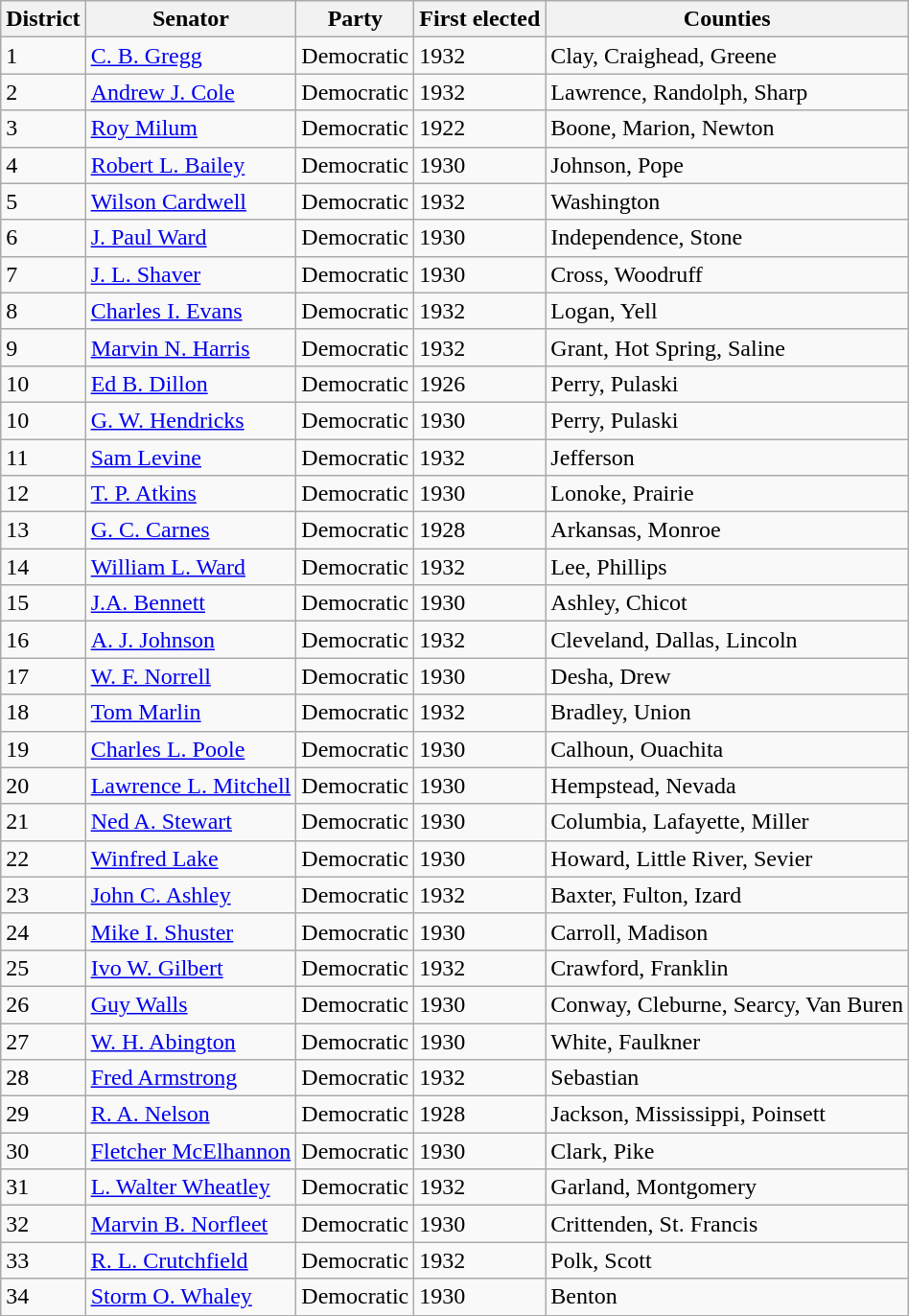<table class="wikitable sortable">
<tr>
<th>District</th>
<th>Senator</th>
<th>Party</th>
<th>First elected</th>
<th>Counties</th>
</tr>
<tr>
<td>1</td>
<td><a href='#'>C. B. Gregg</a></td>
<td>Democratic</td>
<td>1932</td>
<td>Clay, Craighead, Greene</td>
</tr>
<tr>
<td>2</td>
<td><a href='#'>Andrew J. Cole</a></td>
<td>Democratic</td>
<td>1932</td>
<td>Lawrence, Randolph, Sharp</td>
</tr>
<tr>
<td>3</td>
<td><a href='#'>Roy Milum</a></td>
<td>Democratic</td>
<td>1922</td>
<td>Boone, Marion, Newton</td>
</tr>
<tr>
<td>4</td>
<td><a href='#'>Robert L. Bailey</a></td>
<td>Democratic</td>
<td>1930</td>
<td>Johnson, Pope</td>
</tr>
<tr>
<td>5</td>
<td><a href='#'>Wilson Cardwell</a></td>
<td>Democratic</td>
<td>1932</td>
<td>Washington</td>
</tr>
<tr>
<td>6</td>
<td><a href='#'>J. Paul Ward</a></td>
<td>Democratic</td>
<td>1930</td>
<td>Independence, Stone</td>
</tr>
<tr>
<td>7</td>
<td><a href='#'>J. L. Shaver</a></td>
<td>Democratic</td>
<td>1930</td>
<td>Cross, Woodruff</td>
</tr>
<tr>
<td>8</td>
<td><a href='#'>Charles I. Evans</a></td>
<td>Democratic</td>
<td>1932</td>
<td>Logan, Yell</td>
</tr>
<tr>
<td>9</td>
<td><a href='#'>Marvin N. Harris</a></td>
<td>Democratic</td>
<td>1932</td>
<td>Grant, Hot Spring, Saline</td>
</tr>
<tr>
<td>10</td>
<td><a href='#'>Ed B. Dillon</a></td>
<td>Democratic</td>
<td>1926</td>
<td>Perry, Pulaski</td>
</tr>
<tr>
<td>10</td>
<td><a href='#'>G. W. Hendricks</a></td>
<td>Democratic</td>
<td>1930</td>
<td>Perry, Pulaski</td>
</tr>
<tr>
<td>11</td>
<td><a href='#'>Sam Levine</a></td>
<td>Democratic</td>
<td>1932</td>
<td>Jefferson</td>
</tr>
<tr>
<td>12</td>
<td><a href='#'>T. P. Atkins</a></td>
<td>Democratic</td>
<td>1930</td>
<td>Lonoke, Prairie</td>
</tr>
<tr>
<td>13</td>
<td><a href='#'>G. C. Carnes</a></td>
<td>Democratic</td>
<td>1928</td>
<td>Arkansas, Monroe</td>
</tr>
<tr>
<td>14</td>
<td><a href='#'>William L. Ward</a></td>
<td>Democratic</td>
<td>1932</td>
<td>Lee, Phillips</td>
</tr>
<tr>
<td>15</td>
<td><a href='#'>J.A. Bennett</a></td>
<td>Democratic</td>
<td>1930</td>
<td>Ashley, Chicot</td>
</tr>
<tr>
<td>16</td>
<td><a href='#'>A. J. Johnson</a></td>
<td>Democratic</td>
<td>1932</td>
<td>Cleveland, Dallas, Lincoln</td>
</tr>
<tr>
<td>17</td>
<td><a href='#'>W. F. Norrell</a></td>
<td>Democratic</td>
<td>1930</td>
<td>Desha, Drew</td>
</tr>
<tr>
<td>18</td>
<td><a href='#'>Tom Marlin</a></td>
<td>Democratic</td>
<td>1932</td>
<td>Bradley, Union</td>
</tr>
<tr>
<td>19</td>
<td><a href='#'>Charles L. Poole</a></td>
<td>Democratic</td>
<td>1930</td>
<td>Calhoun, Ouachita</td>
</tr>
<tr>
<td>20</td>
<td><a href='#'>Lawrence L. Mitchell</a></td>
<td>Democratic</td>
<td>1930</td>
<td>Hempstead, Nevada</td>
</tr>
<tr>
<td>21</td>
<td><a href='#'>Ned A. Stewart</a></td>
<td>Democratic</td>
<td>1930</td>
<td>Columbia, Lafayette, Miller</td>
</tr>
<tr>
<td>22</td>
<td><a href='#'>Winfred Lake</a></td>
<td>Democratic</td>
<td>1930</td>
<td>Howard, Little River, Sevier</td>
</tr>
<tr>
<td>23</td>
<td><a href='#'>John C. Ashley</a></td>
<td>Democratic</td>
<td>1932</td>
<td>Baxter, Fulton, Izard</td>
</tr>
<tr>
<td>24</td>
<td><a href='#'>Mike I. Shuster</a></td>
<td>Democratic</td>
<td>1930</td>
<td>Carroll, Madison</td>
</tr>
<tr>
<td>25</td>
<td><a href='#'>Ivo W. Gilbert</a></td>
<td>Democratic</td>
<td>1932</td>
<td>Crawford, Franklin</td>
</tr>
<tr>
<td>26</td>
<td><a href='#'>Guy Walls</a></td>
<td>Democratic</td>
<td>1930</td>
<td>Conway, Cleburne, Searcy, Van Buren</td>
</tr>
<tr>
<td>27</td>
<td><a href='#'>W. H. Abington</a></td>
<td>Democratic</td>
<td>1930</td>
<td>White, Faulkner</td>
</tr>
<tr>
<td>28</td>
<td><a href='#'>Fred Armstrong</a></td>
<td>Democratic</td>
<td>1932</td>
<td>Sebastian</td>
</tr>
<tr>
<td>29</td>
<td><a href='#'>R. A. Nelson</a></td>
<td>Democratic</td>
<td>1928</td>
<td>Jackson, Mississippi, Poinsett</td>
</tr>
<tr>
<td>30</td>
<td><a href='#'>Fletcher McElhannon</a></td>
<td>Democratic</td>
<td>1930</td>
<td>Clark, Pike</td>
</tr>
<tr>
<td>31</td>
<td><a href='#'>L. Walter Wheatley</a></td>
<td>Democratic</td>
<td>1932</td>
<td>Garland, Montgomery</td>
</tr>
<tr>
<td>32</td>
<td><a href='#'>Marvin B. Norfleet</a></td>
<td>Democratic</td>
<td>1930</td>
<td>Crittenden, St. Francis</td>
</tr>
<tr>
<td>33</td>
<td><a href='#'>R. L. Crutchfield</a></td>
<td>Democratic</td>
<td>1932</td>
<td>Polk, Scott</td>
</tr>
<tr>
<td>34</td>
<td><a href='#'>Storm O. Whaley</a></td>
<td>Democratic</td>
<td>1930</td>
<td>Benton</td>
</tr>
</table>
